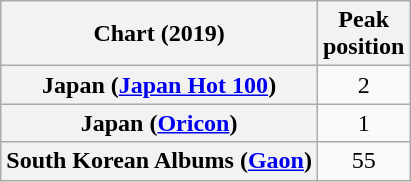<table class="wikitable sortable plainrowheaders" style="text-align:center">
<tr>
<th scope="col">Chart (2019)</th>
<th scope="col">Peak<br>position</th>
</tr>
<tr>
<th scope="row">Japan (<a href='#'>Japan Hot 100</a>)</th>
<td>2</td>
</tr>
<tr>
<th scope="row">Japan (<a href='#'>Oricon</a>)</th>
<td>1</td>
</tr>
<tr>
<th scope="row">South Korean Albums (<a href='#'>Gaon</a>)</th>
<td>55</td>
</tr>
</table>
